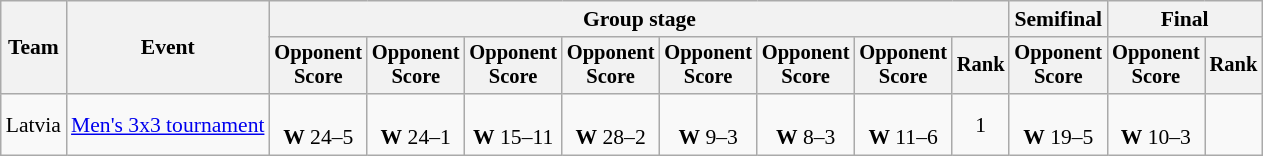<table class="wikitable" style="font-size:90%">
<tr>
<th rowspan="2">Team</th>
<th rowspan="2">Event</th>
<th colspan="8">Group stage</th>
<th>Semifinal</th>
<th colspan="2">Final</th>
</tr>
<tr style="font-size:95%">
<th>Opponent<br>Score</th>
<th>Opponent<br>Score</th>
<th>Opponent<br>Score</th>
<th>Opponent<br>Score</th>
<th>Opponent<br>Score</th>
<th>Opponent<br>Score</th>
<th>Opponent<br>Score</th>
<th>Rank</th>
<th>Opponent<br>Score</th>
<th>Opponent<br>Score</th>
<th>Rank</th>
</tr>
<tr align="center">
<td align="left">Latvia</td>
<td align="left"><a href='#'>Men's 3x3 tournament</a></td>
<td><br><strong>W</strong> 24–5</td>
<td><br><strong>W</strong> 24–1</td>
<td><br><strong>W</strong> 15–11</td>
<td><br><strong>W</strong> 28–2</td>
<td><br><strong>W</strong> 9–3</td>
<td><br><strong>W</strong> 8–3</td>
<td><br><strong>W</strong> 11–6</td>
<td>1</td>
<td><br><strong>W</strong> 19–5</td>
<td><br><strong>W</strong> 10–3</td>
<td></td>
</tr>
</table>
